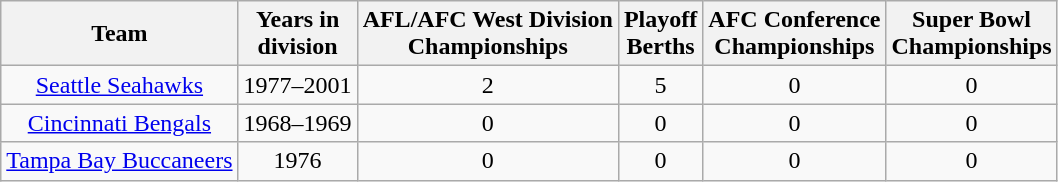<table class="sortable wikitable">
<tr>
<th>Team</th>
<th>Years in<br>division</th>
<th>AFL/AFC West Division <br> Championships</th>
<th>Playoff<br>Berths</th>
<th>AFC Conference<br>Championships</th>
<th>Super Bowl<br> Championships</th>
</tr>
<tr align="center">
<td><a href='#'>Seattle Seahawks</a></td>
<td>1977–2001</td>
<td>2</td>
<td>5</td>
<td>0</td>
<td>0</td>
</tr>
<tr align="center">
<td><a href='#'>Cincinnati Bengals</a></td>
<td>1968–1969</td>
<td>0</td>
<td>0</td>
<td>0</td>
<td>0</td>
</tr>
<tr align="center">
<td><a href='#'>Tampa Bay Buccaneers</a></td>
<td>1976</td>
<td>0</td>
<td>0</td>
<td>0</td>
<td>0</td>
</tr>
</table>
